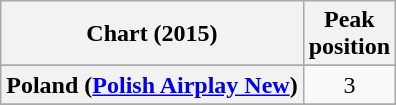<table class="wikitable sortable plainrowheaders" style="text-align:center">
<tr>
<th scope="col">Chart (2015)</th>
<th scope="col">Peak<br>position</th>
</tr>
<tr>
</tr>
<tr>
</tr>
<tr>
</tr>
<tr>
</tr>
<tr>
</tr>
<tr>
<th scope="row">Poland (<a href='#'>Polish Airplay New</a>)</th>
<td align="center">3</td>
</tr>
<tr>
</tr>
</table>
